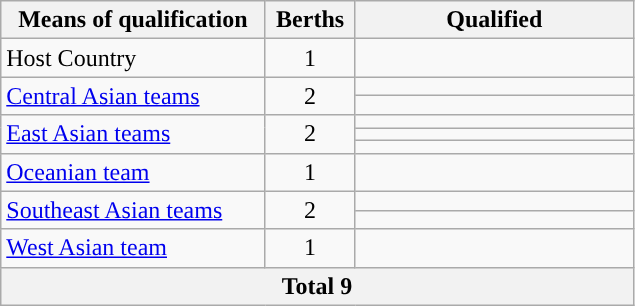<table class="wikitable">
<tr>
<th style="margin:0; width:38%;">Means of qualification</th>
<th style="margin:0; width:13%;">Berths</th>
<th style="margin:0; width:40%;">Qualified</th>
</tr>
<tr>
<td>Host Country</td>
<td align=center>1</td>
<td></td>
</tr>
<tr>
<td rowspan=2><a href='#'>Central Asian teams</a></td>
<td rowspan=2 align=center>2</td>
<td></td>
</tr>
<tr>
<td></td>
</tr>
<tr>
<td rowspan=3><a href='#'>East Asian teams</a></td>
<td rowspan=3 align=center>2</td>
<td><s></s></td>
</tr>
<tr>
<td></td>
</tr>
<tr>
<td></td>
</tr>
<tr>
<td><a href='#'>Oceanian team</a></td>
<td align=center>1</td>
<td></td>
</tr>
<tr>
<td rowspan=2><a href='#'>Southeast Asian teams</a></td>
<td rowspan=2 align=center>2</td>
<td></td>
</tr>
<tr>
<td></td>
</tr>
<tr>
<td><a href='#'>West Asian team</a></td>
<td align=center>1</td>
<td></td>
</tr>
<tr>
<th colspan=4>Total 9</th>
</tr>
</table>
